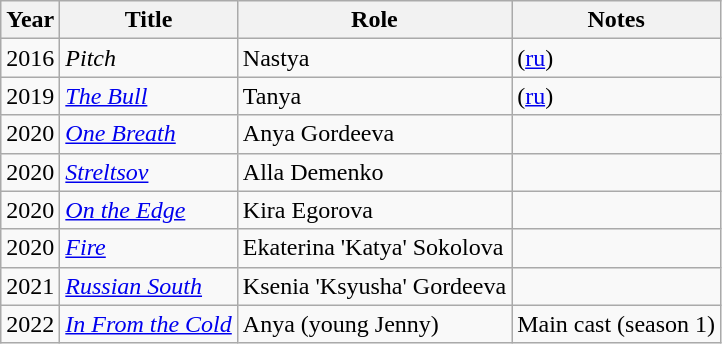<table class="wikitable sortable">
<tr>
<th>Year</th>
<th>Title</th>
<th>Role</th>
<th class="unsortable">Notes</th>
</tr>
<tr>
<td>2016</td>
<td><em>Pitch</em></td>
<td>Nastya</td>
<td>(<a href='#'>ru</a>)</td>
</tr>
<tr>
<td>2019</td>
<td><em><a href='#'>The Bull</a></em></td>
<td>Tanya</td>
<td>(<a href='#'>ru</a>)</td>
</tr>
<tr>
<td>2020</td>
<td><em><a href='#'>One Breath</a></em></td>
<td>Anya Gordeeva</td>
<td></td>
</tr>
<tr>
<td>2020</td>
<td><em><a href='#'>Streltsov</a></em></td>
<td>Alla Demenko</td>
<td></td>
</tr>
<tr>
<td>2020</td>
<td><em><a href='#'>On the Edge</a></em></td>
<td>Kira Egorova</td>
<td></td>
</tr>
<tr>
<td>2020</td>
<td><em><a href='#'>Fire</a></em></td>
<td>Ekaterina 'Katya' Sokolova</td>
<td></td>
</tr>
<tr>
<td>2021</td>
<td><em><a href='#'>Russian South</a></em></td>
<td>Ksenia 'Ksyusha' Gordeeva</td>
<td></td>
</tr>
<tr>
<td>2022</td>
<td><em><a href='#'>In From the Cold</a></em></td>
<td>Anya (young Jenny)</td>
<td>Main cast (season 1)</td>
</tr>
</table>
